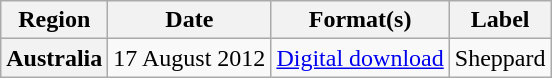<table class="wikitable plainrowheaders">
<tr>
<th scope="col">Region</th>
<th scope="col">Date</th>
<th scope="col">Format(s)</th>
<th scope="col">Label</th>
</tr>
<tr>
<th scope="row">Australia</th>
<td>17 August 2012</td>
<td><a href='#'>Digital download</a></td>
<td>Sheppard</td>
</tr>
</table>
